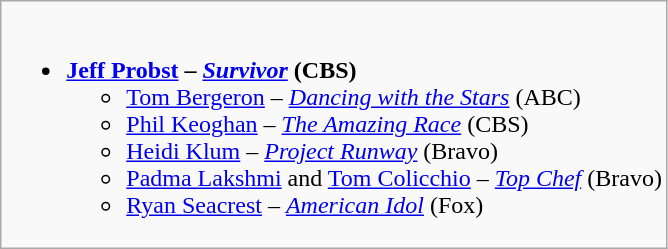<table class="wikitable">
<tr>
<td style="vertical-align:top;"><br><ul><li><strong><a href='#'>Jeff Probst</a> – <em><a href='#'>Survivor</a></em> (CBS)</strong><ul><li><a href='#'>Tom Bergeron</a> – <em><a href='#'>Dancing with the Stars</a></em> (ABC)</li><li><a href='#'>Phil Keoghan</a> – <em><a href='#'>The Amazing Race</a></em> (CBS)</li><li><a href='#'>Heidi Klum</a> – <em><a href='#'>Project Runway</a></em> (Bravo)</li><li><a href='#'>Padma Lakshmi</a> and <a href='#'>Tom Colicchio</a> – <em><a href='#'>Top Chef</a></em> (Bravo)</li><li><a href='#'>Ryan Seacrest</a> – <em><a href='#'>American Idol</a></em> (Fox)</li></ul></li></ul></td>
</tr>
</table>
